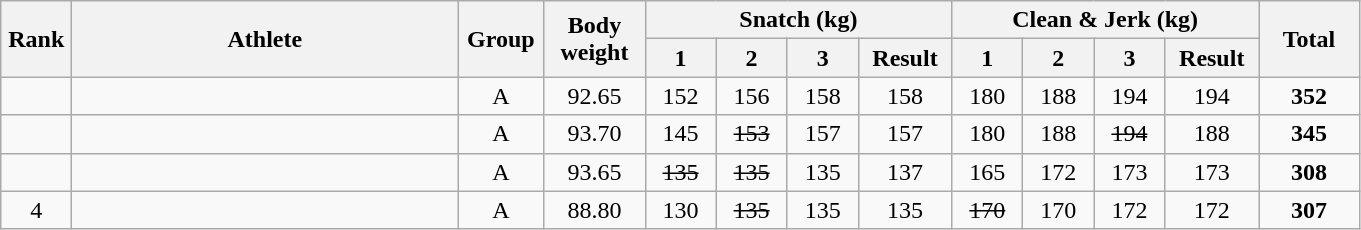<table class = "wikitable" style="text-align:center;">
<tr>
<th rowspan=2 width=40>Rank</th>
<th rowspan=2 width=250>Athlete</th>
<th rowspan=2 width=50>Group</th>
<th rowspan=2 width=60>Body weight</th>
<th colspan=4>Snatch (kg)</th>
<th colspan=4>Clean & Jerk (kg)</th>
<th rowspan=2 width=60>Total</th>
</tr>
<tr>
<th width=40>1</th>
<th width=40>2</th>
<th width=40>3</th>
<th width=55>Result</th>
<th width=40>1</th>
<th width=40>2</th>
<th width=40>3</th>
<th width=55>Result</th>
</tr>
<tr>
<td></td>
<td align=left></td>
<td>A</td>
<td>92.65</td>
<td>152</td>
<td>156</td>
<td>158</td>
<td>158</td>
<td>180</td>
<td>188</td>
<td>194</td>
<td>194</td>
<td><strong>352</strong></td>
</tr>
<tr>
<td></td>
<td align=left></td>
<td>A</td>
<td>93.70</td>
<td>145</td>
<td><s>153</s></td>
<td>157</td>
<td>157</td>
<td>180</td>
<td>188</td>
<td><s>194</s></td>
<td>188</td>
<td><strong>345</strong></td>
</tr>
<tr>
<td></td>
<td align=left></td>
<td>A</td>
<td>93.65</td>
<td><s>135</s></td>
<td><s>135</s></td>
<td>135</td>
<td>137</td>
<td>165</td>
<td>172</td>
<td>173</td>
<td>173</td>
<td><strong>308</strong></td>
</tr>
<tr>
<td>4</td>
<td align=left></td>
<td>A</td>
<td>88.80</td>
<td>130</td>
<td><s>135</s></td>
<td>135</td>
<td>135</td>
<td><s>170</s></td>
<td>170</td>
<td>172</td>
<td>172</td>
<td><strong>307</strong></td>
</tr>
</table>
